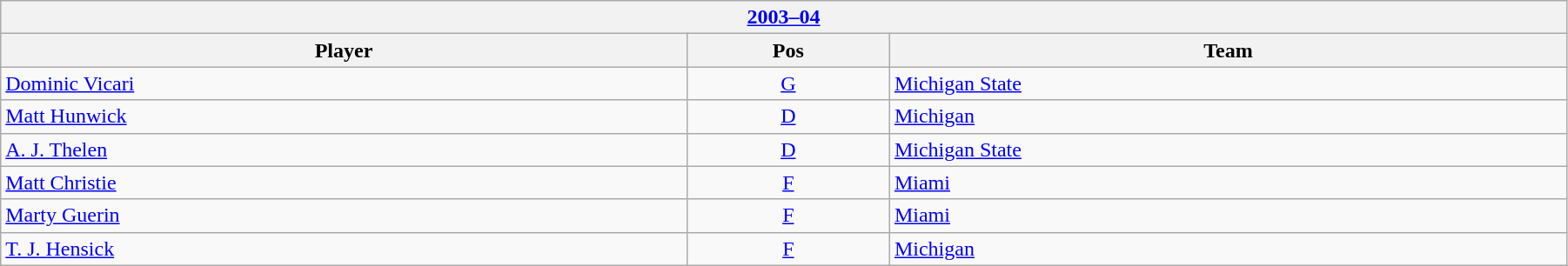<table class="wikitable" width=95%>
<tr>
<th colspan=3><a href='#'>2003–04</a></th>
</tr>
<tr>
<th>Player</th>
<th>Pos</th>
<th>Team</th>
</tr>
<tr>
<td><a href='#'>Dominic Vicari</a></td>
<td style="text-align:center;"><a href='#'>G</a></td>
<td><a href='#'>Michigan State</a></td>
</tr>
<tr>
<td><a href='#'>Matt Hunwick</a></td>
<td style="text-align:center;"><a href='#'>D</a></td>
<td><a href='#'>Michigan</a></td>
</tr>
<tr>
<td><a href='#'>A. J. Thelen</a></td>
<td style="text-align:center;"><a href='#'>D</a></td>
<td><a href='#'>Michigan State</a></td>
</tr>
<tr>
<td><a href='#'>Matt Christie</a></td>
<td style="text-align:center;"><a href='#'>F</a></td>
<td><a href='#'>Miami</a></td>
</tr>
<tr>
<td><a href='#'>Marty Guerin</a></td>
<td style="text-align:center;"><a href='#'>F</a></td>
<td><a href='#'>Miami</a></td>
</tr>
<tr>
<td><a href='#'>T. J. Hensick</a></td>
<td style="text-align:center;"><a href='#'>F</a></td>
<td><a href='#'>Michigan</a></td>
</tr>
</table>
